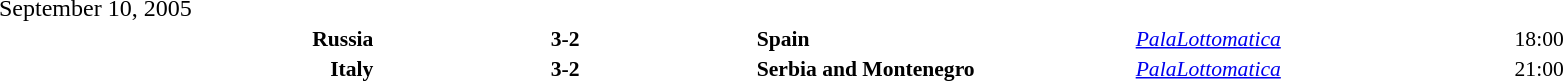<table width=100% cellspacing=1>
<tr>
<th width=20%></th>
<th width=20%></th>
<th width=20%></th>
<th width=20%></th>
<th width=20%></th>
</tr>
<tr>
<td>September 10, 2005</td>
</tr>
<tr style=font-size:90%>
<td align=right><strong>Russia</strong></td>
<td align=center><strong>3-2</strong></td>
<td><strong>Spain</strong></td>
<td><em><a href='#'>PalaLottomatica</a></em></td>
<td>18:00</td>
</tr>
<tr style=font-size:90%>
<td align=right><strong>Italy</strong></td>
<td align=center><strong>3-2</strong></td>
<td><strong>Serbia and Montenegro</strong></td>
<td><em><a href='#'>PalaLottomatica</a></em></td>
<td>21:00</td>
</tr>
</table>
